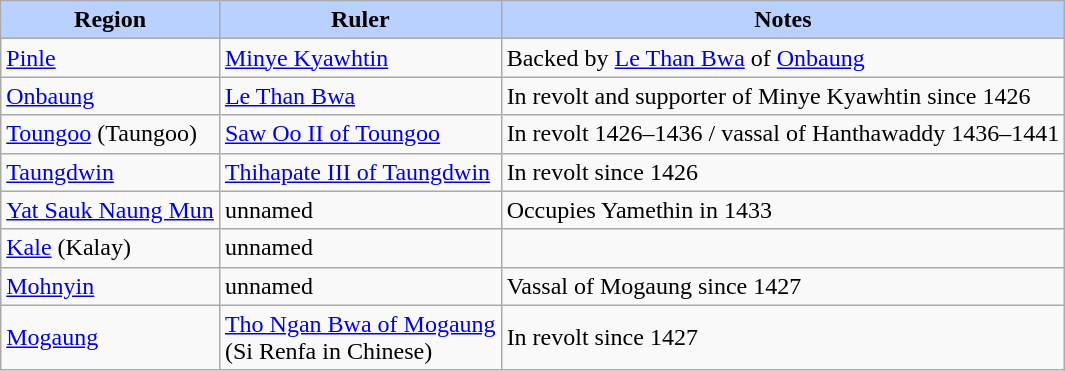<table class="wikitable">
<tr>
<th style="background-color:#B9D1FF">Region</th>
<th style="background-color:#B9D1FF">Ruler</th>
<th style="background-color:#B9D1FF">Notes</th>
</tr>
<tr>
<td><a href='#'>Pinle</a></td>
<td><a href='#'>Minye Kyawhtin</a></td>
<td>Backed by <a href='#'>Le Than Bwa</a> of <a href='#'>Onbaung</a></td>
</tr>
<tr>
<td><a href='#'>Onbaung</a></td>
<td><a href='#'>Le Than Bwa</a></td>
<td>In revolt and supporter of Minye Kyawhtin since 1426</td>
</tr>
<tr>
<td><a href='#'>Toungoo</a> (Taungoo)</td>
<td><a href='#'>Saw Oo II of Toungoo</a></td>
<td>In revolt 1426–1436 / vassal of Hanthawaddy 1436–1441</td>
</tr>
<tr>
<td><a href='#'>Taungdwin</a></td>
<td><a href='#'>Thihapate III of Taungdwin</a></td>
<td>In revolt since 1426</td>
</tr>
<tr>
<td><a href='#'>Yat Sauk Naung Mun</a></td>
<td>unnamed</td>
<td>Occupies Yamethin in 1433</td>
</tr>
<tr>
<td><a href='#'>Kale</a> (Kalay)</td>
<td>unnamed</td>
<td></td>
</tr>
<tr>
<td><a href='#'>Mohnyin</a></td>
<td>unnamed</td>
<td>Vassal of Mogaung since 1427</td>
</tr>
<tr>
<td><a href='#'>Mogaung</a></td>
<td><a href='#'>Tho Ngan Bwa of Mogaung</a> <br> (Si Renfa in Chinese)</td>
<td>In revolt since 1427</td>
</tr>
</table>
